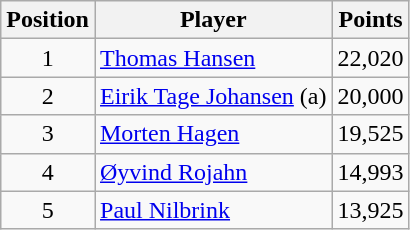<table class=wikitable>
<tr>
<th>Position</th>
<th>Player</th>
<th>Points</th>
</tr>
<tr>
<td align=center>1</td>
<td> <a href='#'>Thomas Hansen</a></td>
<td align=center>22,020</td>
</tr>
<tr>
<td align=center>2</td>
<td> <a href='#'>Eirik Tage Johansen</a> (a)</td>
<td align=center>20,000</td>
</tr>
<tr>
<td align=center>3</td>
<td> <a href='#'>Morten Hagen</a></td>
<td align=center>19,525</td>
</tr>
<tr>
<td align=center>4</td>
<td> <a href='#'>Øyvind Rojahn</a></td>
<td align=center>14,993</td>
</tr>
<tr>
<td align=center>5</td>
<td> <a href='#'>Paul Nilbrink</a></td>
<td align=center>13,925</td>
</tr>
</table>
